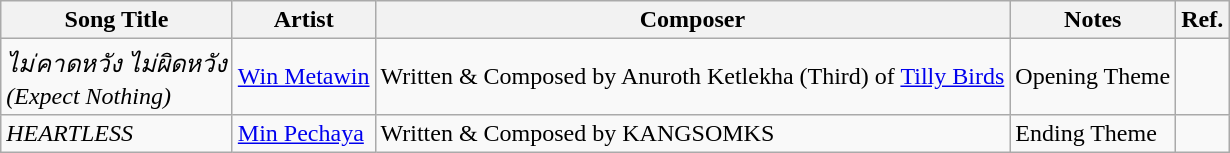<table class="wikitable">
<tr>
<th>Song Title</th>
<th>Artist</th>
<th>Composer</th>
<th>Notes</th>
<th>Ref.</th>
</tr>
<tr>
<td><em>ไม่คาดหวัง ไม่ผิดหวัง</em><br><em>(Expect Nothing)</em></td>
<td><a href='#'>Win Metawin</a></td>
<td>Written & Composed by Anuroth Ketlekha (Third) of <a href='#'>Tilly Birds</a></td>
<td>Opening Theme</td>
<td></td>
</tr>
<tr>
<td><em>HEARTLESS</em></td>
<td><a href='#'>Min Pechaya</a></td>
<td>Written & Composed by KANGSOMKS</td>
<td>Ending Theme</td>
<td></td>
</tr>
</table>
